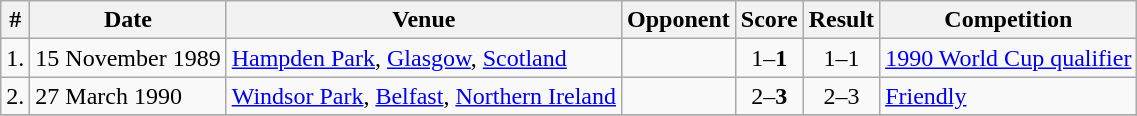<table class="wikitable">
<tr>
<th>#</th>
<th>Date</th>
<th>Venue</th>
<th>Opponent</th>
<th>Score</th>
<th>Result</th>
<th>Competition</th>
</tr>
<tr>
<td>1.</td>
<td>15 November 1989</td>
<td><a href='#'>Hampden Park</a>, <a href='#'>Glasgow</a>, <a href='#'>Scotland</a></td>
<td></td>
<td align=center>1–<strong>1</strong></td>
<td align=center>1–1</td>
<td><a href='#'>1990 World Cup qualifier</a></td>
</tr>
<tr>
<td>2.</td>
<td>27 March 1990</td>
<td><a href='#'>Windsor Park</a>, <a href='#'>Belfast</a>, <a href='#'>Northern Ireland</a></td>
<td></td>
<td align="center">2–<strong>3</strong></td>
<td align=center>2–3</td>
<td><a href='#'>Friendly</a></td>
</tr>
<tr>
</tr>
</table>
